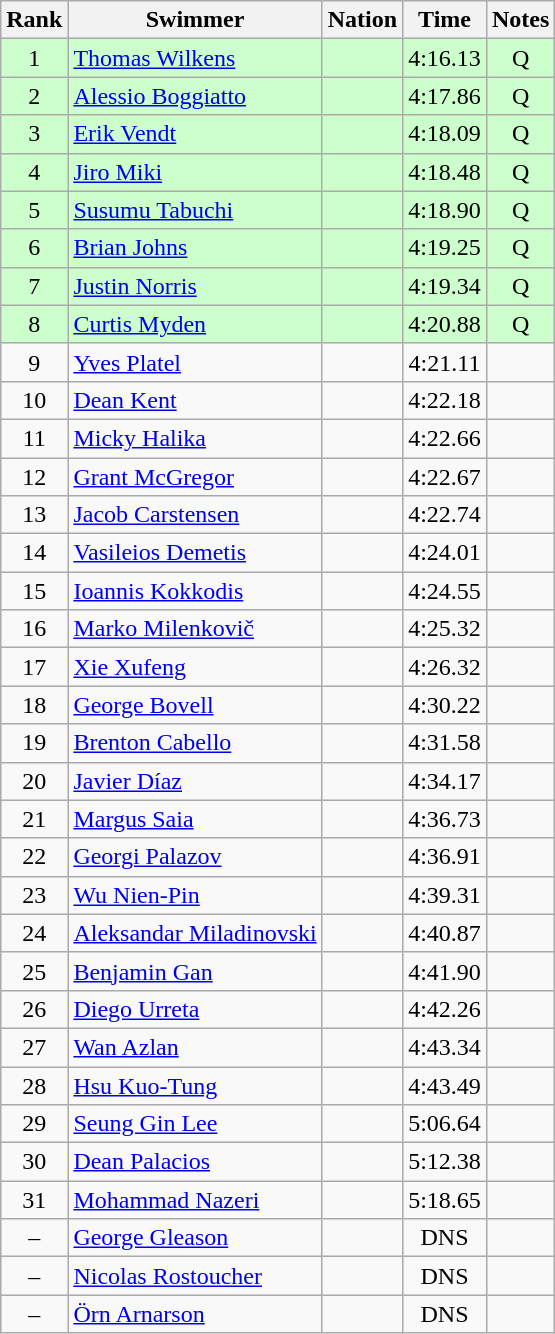<table class="wikitable sortable" style="text-align:center">
<tr>
<th>Rank</th>
<th>Swimmer</th>
<th>Nation</th>
<th>Time</th>
<th>Notes</th>
</tr>
<tr bgcolor=ccffcc>
<td>1</td>
<td align=left><a href='#'>Thomas Wilkens</a></td>
<td align=left></td>
<td>4:16.13</td>
<td>Q</td>
</tr>
<tr bgcolor=ccffcc>
<td>2</td>
<td align=left><a href='#'>Alessio Boggiatto</a></td>
<td align=left></td>
<td>4:17.86</td>
<td>Q</td>
</tr>
<tr bgcolor=ccffcc>
<td>3</td>
<td align=left><a href='#'>Erik Vendt</a></td>
<td align=left></td>
<td>4:18.09</td>
<td>Q</td>
</tr>
<tr bgcolor=ccffcc>
<td>4</td>
<td align=left><a href='#'>Jiro Miki</a></td>
<td align=left></td>
<td>4:18.48</td>
<td>Q</td>
</tr>
<tr bgcolor=ccffcc>
<td>5</td>
<td align=left><a href='#'>Susumu Tabuchi</a></td>
<td align=left></td>
<td>4:18.90</td>
<td>Q</td>
</tr>
<tr bgcolor=ccffcc>
<td>6</td>
<td align=left><a href='#'>Brian Johns</a></td>
<td align=left></td>
<td>4:19.25</td>
<td>Q</td>
</tr>
<tr bgcolor=ccffcc>
<td>7</td>
<td align=left><a href='#'>Justin Norris</a></td>
<td align=left></td>
<td>4:19.34</td>
<td>Q</td>
</tr>
<tr bgcolor=ccffcc>
<td>8</td>
<td align=left><a href='#'>Curtis Myden</a></td>
<td align=left></td>
<td>4:20.88</td>
<td>Q</td>
</tr>
<tr>
<td>9</td>
<td align=left><a href='#'>Yves Platel</a></td>
<td align=left></td>
<td>4:21.11</td>
<td></td>
</tr>
<tr>
<td>10</td>
<td align=left><a href='#'>Dean Kent</a></td>
<td align=left></td>
<td>4:22.18</td>
<td></td>
</tr>
<tr>
<td>11</td>
<td align=left><a href='#'>Micky Halika</a></td>
<td align=left></td>
<td>4:22.66</td>
<td></td>
</tr>
<tr>
<td>12</td>
<td align=left><a href='#'>Grant McGregor</a></td>
<td align=left></td>
<td>4:22.67</td>
<td></td>
</tr>
<tr>
<td>13</td>
<td align=left><a href='#'>Jacob Carstensen</a></td>
<td align=left></td>
<td>4:22.74</td>
<td></td>
</tr>
<tr>
<td>14</td>
<td align=left><a href='#'>Vasileios Demetis</a></td>
<td align=left></td>
<td>4:24.01</td>
<td></td>
</tr>
<tr>
<td>15</td>
<td align=left><a href='#'>Ioannis Kokkodis</a></td>
<td align=left></td>
<td>4:24.55</td>
<td></td>
</tr>
<tr>
<td>16</td>
<td align=left><a href='#'>Marko Milenkovič</a></td>
<td align=left></td>
<td>4:25.32</td>
<td></td>
</tr>
<tr>
<td>17</td>
<td align=left><a href='#'>Xie Xufeng</a></td>
<td align=left></td>
<td>4:26.32</td>
<td></td>
</tr>
<tr>
<td>18</td>
<td align=left><a href='#'>George Bovell</a></td>
<td align=left></td>
<td>4:30.22</td>
<td></td>
</tr>
<tr>
<td>19</td>
<td align=left><a href='#'>Brenton Cabello</a></td>
<td align=left></td>
<td>4:31.58</td>
<td></td>
</tr>
<tr>
<td>20</td>
<td align=left><a href='#'>Javier Díaz</a></td>
<td align=left></td>
<td>4:34.17</td>
<td></td>
</tr>
<tr>
<td>21</td>
<td align=left><a href='#'>Margus Saia</a></td>
<td align=left></td>
<td>4:36.73</td>
<td></td>
</tr>
<tr>
<td>22</td>
<td align=left><a href='#'>Georgi Palazov</a></td>
<td align=left></td>
<td>4:36.91</td>
<td></td>
</tr>
<tr>
<td>23</td>
<td align=left><a href='#'>Wu Nien-Pin</a></td>
<td align=left></td>
<td>4:39.31</td>
<td></td>
</tr>
<tr>
<td>24</td>
<td align=left><a href='#'>Aleksandar Miladinovski</a></td>
<td align=left></td>
<td>4:40.87</td>
<td></td>
</tr>
<tr>
<td>25</td>
<td align=left><a href='#'>Benjamin Gan</a></td>
<td align=left></td>
<td>4:41.90</td>
<td></td>
</tr>
<tr>
<td>26</td>
<td align=left><a href='#'>Diego Urreta</a></td>
<td align=left></td>
<td>4:42.26</td>
<td></td>
</tr>
<tr>
<td>27</td>
<td align=left><a href='#'>Wan Azlan</a></td>
<td align=left></td>
<td>4:43.34</td>
<td></td>
</tr>
<tr>
<td>28</td>
<td align=left><a href='#'>Hsu Kuo-Tung</a></td>
<td align=left></td>
<td>4:43.49</td>
<td></td>
</tr>
<tr>
<td>29</td>
<td align=left><a href='#'>Seung Gin Lee</a></td>
<td align=left></td>
<td>5:06.64</td>
<td></td>
</tr>
<tr>
<td>30</td>
<td align=left><a href='#'>Dean Palacios</a></td>
<td align=left></td>
<td>5:12.38</td>
<td></td>
</tr>
<tr>
<td>31</td>
<td align=left><a href='#'>Mohammad Nazeri</a></td>
<td align=left></td>
<td>5:18.65</td>
<td></td>
</tr>
<tr>
<td>–</td>
<td align=left><a href='#'>George Gleason</a></td>
<td align=left></td>
<td>DNS</td>
<td></td>
</tr>
<tr>
<td>–</td>
<td align=left><a href='#'>Nicolas Rostoucher</a></td>
<td align=left></td>
<td>DNS</td>
<td></td>
</tr>
<tr>
<td>–</td>
<td align=left><a href='#'>Örn Arnarson</a></td>
<td align=left></td>
<td>DNS</td>
<td></td>
</tr>
</table>
